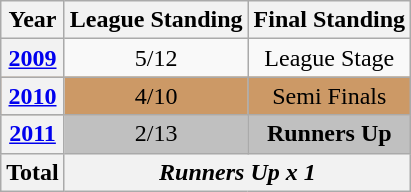<table class="wikitable" style="text-align:center;">
<tr>
<th>Year</th>
<th>League Standing</th>
<th>Final Standing</th>
</tr>
<tr>
<th><a href='#'>2009</a></th>
<td>5/12</td>
<td>League Stage</td>
</tr>
<tr bgcolor=#cc9966>
<th><a href='#'>2010</a></th>
<td>4/10</td>
<td>Semi Finals</td>
</tr>
<tr bgcolor=silver>
<th><a href='#'>2011</a></th>
<td>2/13</td>
<td><strong>Runners Up</strong></td>
</tr>
<tr>
<th>Total</th>
<th colspan=2><em>Runners Up x 1</th>
</tr>
</table>
